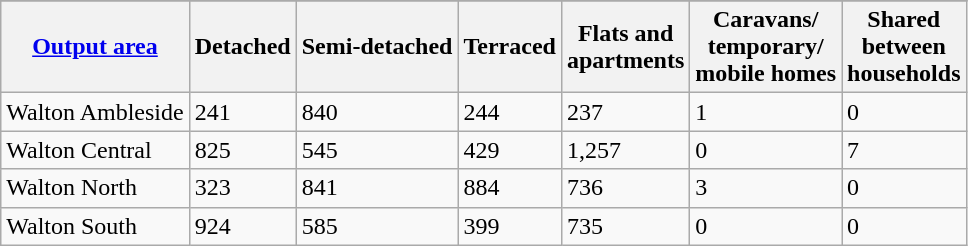<table class="wikitable">
<tr>
</tr>
<tr>
<th><a href='#'>Output area</a></th>
<th>Detached</th>
<th>Semi-detached</th>
<th>Terraced</th>
<th>Flats and<br>apartments</th>
<th>Caravans/<br>temporary/<br>mobile homes</th>
<th>Shared<br>between<br>households</th>
</tr>
<tr>
<td>Walton Ambleside</td>
<td>241</td>
<td>840</td>
<td>244</td>
<td>237</td>
<td>1</td>
<td>0</td>
</tr>
<tr>
<td>Walton Central</td>
<td>825</td>
<td>545</td>
<td>429</td>
<td>1,257</td>
<td>0</td>
<td>7</td>
</tr>
<tr>
<td>Walton North</td>
<td>323</td>
<td>841</td>
<td>884</td>
<td>736</td>
<td>3</td>
<td>0</td>
</tr>
<tr>
<td>Walton South</td>
<td>924</td>
<td>585</td>
<td>399</td>
<td>735</td>
<td>0</td>
<td>0</td>
</tr>
</table>
